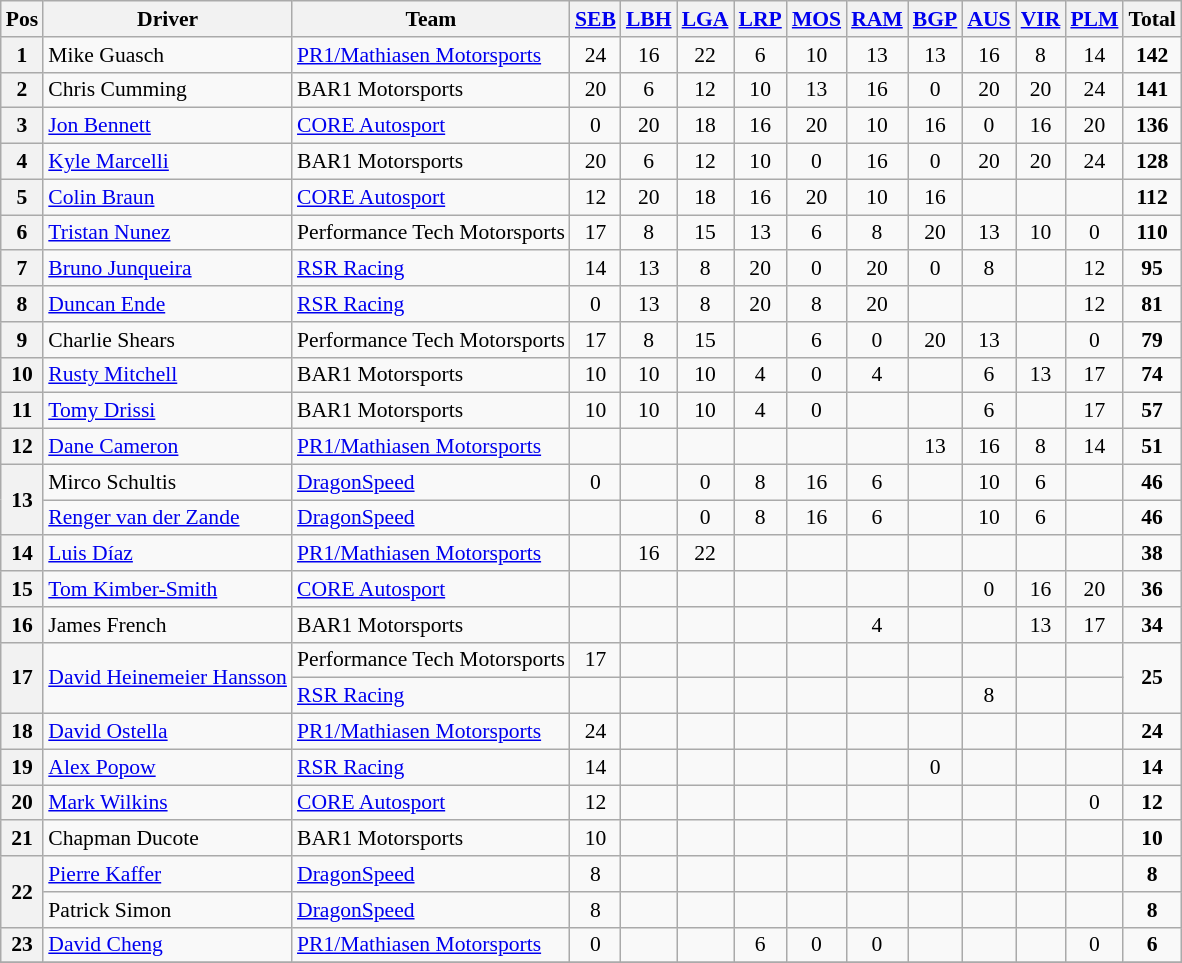<table class="wikitable" style="font-size: 90%; text-align:center;">
<tr>
<th>Pos</th>
<th>Driver</th>
<th>Team</th>
<th><a href='#'>SEB</a></th>
<th><a href='#'>LBH</a></th>
<th><a href='#'>LGA</a></th>
<th><a href='#'>LRP</a></th>
<th><a href='#'>MOS</a></th>
<th><a href='#'>RAM</a></th>
<th><a href='#'>BGP</a></th>
<th><a href='#'>AUS</a></th>
<th><a href='#'>VIR</a></th>
<th><a href='#'>PLM</a></th>
<th>Total</th>
</tr>
<tr>
<th>1</th>
<td align=left> Mike Guasch</td>
<td align=left> <a href='#'>PR1/Mathiasen Motorsports</a></td>
<td>24</td>
<td>16</td>
<td>22</td>
<td>6</td>
<td>10</td>
<td>13</td>
<td>13</td>
<td>16</td>
<td>8</td>
<td>14</td>
<td><strong>142</strong></td>
</tr>
<tr>
<th>2</th>
<td align=left> Chris Cumming</td>
<td align=left> BAR1 Motorsports</td>
<td>20</td>
<td>6</td>
<td>12</td>
<td>10</td>
<td>13</td>
<td>16</td>
<td>0</td>
<td>20</td>
<td>20</td>
<td>24</td>
<td><strong>141</strong></td>
</tr>
<tr>
<th>3</th>
<td align=left> <a href='#'>Jon Bennett</a></td>
<td align=left> <a href='#'>CORE Autosport</a></td>
<td>0</td>
<td>20</td>
<td>18</td>
<td>16</td>
<td>20</td>
<td>10</td>
<td>16</td>
<td>0</td>
<td>16</td>
<td>20</td>
<td><strong>136</strong></td>
</tr>
<tr>
<th>4</th>
<td align=left> <a href='#'>Kyle Marcelli</a></td>
<td align=left> BAR1 Motorsports</td>
<td>20</td>
<td>6</td>
<td>12</td>
<td>10</td>
<td>0</td>
<td>16</td>
<td>0</td>
<td>20</td>
<td>20</td>
<td>24</td>
<td><strong>128</strong></td>
</tr>
<tr>
<th>5</th>
<td align=left> <a href='#'>Colin Braun</a></td>
<td align=left> <a href='#'>CORE Autosport</a></td>
<td>12</td>
<td>20</td>
<td>18</td>
<td>16</td>
<td>20</td>
<td>10</td>
<td>16</td>
<td></td>
<td></td>
<td></td>
<td><strong>112</strong></td>
</tr>
<tr>
<th>6</th>
<td align=left> <a href='#'>Tristan Nunez</a></td>
<td align=left> Performance Tech Motorsports</td>
<td>17</td>
<td>8</td>
<td>15</td>
<td>13</td>
<td>6</td>
<td>8</td>
<td>20</td>
<td>13</td>
<td>10</td>
<td>0</td>
<td><strong>110</strong></td>
</tr>
<tr>
<th>7</th>
<td align=left> <a href='#'>Bruno Junqueira</a></td>
<td align=left> <a href='#'>RSR Racing</a></td>
<td>14</td>
<td>13</td>
<td>8</td>
<td>20</td>
<td>0</td>
<td>20</td>
<td>0</td>
<td>8</td>
<td></td>
<td>12</td>
<td><strong>95</strong></td>
</tr>
<tr>
<th>8</th>
<td align=left> <a href='#'>Duncan Ende</a></td>
<td align=left> <a href='#'>RSR Racing</a></td>
<td>0</td>
<td>13</td>
<td>8</td>
<td>20</td>
<td>8</td>
<td>20</td>
<td></td>
<td></td>
<td></td>
<td>12</td>
<td><strong>81</strong></td>
</tr>
<tr>
<th>9</th>
<td align=left> Charlie Shears</td>
<td align=left> Performance Tech Motorsports</td>
<td>17</td>
<td>8</td>
<td>15</td>
<td></td>
<td>6</td>
<td>0</td>
<td>20</td>
<td>13</td>
<td></td>
<td>0</td>
<td><strong>79</strong></td>
</tr>
<tr>
<th>10</th>
<td align=left> <a href='#'>Rusty Mitchell</a></td>
<td align=left> BAR1 Motorsports</td>
<td>10</td>
<td>10</td>
<td>10</td>
<td>4</td>
<td>0</td>
<td>4</td>
<td></td>
<td>6</td>
<td>13</td>
<td>17</td>
<td><strong>74</strong></td>
</tr>
<tr>
<th>11</th>
<td align=left> <a href='#'>Tomy Drissi</a></td>
<td align=left> BAR1 Motorsports</td>
<td>10</td>
<td>10</td>
<td>10</td>
<td>4</td>
<td>0</td>
<td></td>
<td></td>
<td>6</td>
<td></td>
<td>17</td>
<td><strong>57</strong></td>
</tr>
<tr>
<th>12</th>
<td align=left> <a href='#'>Dane Cameron</a></td>
<td align=left> <a href='#'>PR1/Mathiasen Motorsports</a></td>
<td></td>
<td></td>
<td></td>
<td></td>
<td></td>
<td></td>
<td>13</td>
<td>16</td>
<td>8</td>
<td>14</td>
<td><strong>51</strong></td>
</tr>
<tr>
<th rowspan=2>13</th>
<td align=left> Mirco Schultis</td>
<td align=left> <a href='#'>DragonSpeed</a></td>
<td>0</td>
<td></td>
<td>0</td>
<td>8</td>
<td>16</td>
<td>6</td>
<td></td>
<td>10</td>
<td>6</td>
<td></td>
<td><strong>46</strong></td>
</tr>
<tr>
<td align=left> <a href='#'>Renger van der Zande</a></td>
<td align=left> <a href='#'>DragonSpeed</a></td>
<td></td>
<td></td>
<td>0</td>
<td>8</td>
<td>16</td>
<td>6</td>
<td></td>
<td>10</td>
<td>6</td>
<td></td>
<td><strong>46</strong></td>
</tr>
<tr>
<th>14</th>
<td align=left> <a href='#'>Luis Díaz</a></td>
<td align=left> <a href='#'>PR1/Mathiasen Motorsports</a></td>
<td></td>
<td>16</td>
<td>22</td>
<td></td>
<td></td>
<td></td>
<td></td>
<td></td>
<td></td>
<td></td>
<td><strong>38</strong></td>
</tr>
<tr>
<th>15</th>
<td align=left> <a href='#'>Tom Kimber-Smith</a></td>
<td align=left> <a href='#'>CORE Autosport</a></td>
<td></td>
<td></td>
<td></td>
<td></td>
<td></td>
<td></td>
<td></td>
<td>0</td>
<td>16</td>
<td>20</td>
<td><strong>36</strong></td>
</tr>
<tr>
<th>16</th>
<td align=left> James French</td>
<td align=left> BAR1 Motorsports</td>
<td></td>
<td></td>
<td></td>
<td></td>
<td></td>
<td>4</td>
<td></td>
<td></td>
<td>13</td>
<td>17</td>
<td><strong>34</strong></td>
</tr>
<tr>
<th rowspan=2>17</th>
<td rowspan=2 align=left> <a href='#'>David Heinemeier Hansson</a></td>
<td align=left> Performance Tech Motorsports</td>
<td>17</td>
<td></td>
<td></td>
<td></td>
<td></td>
<td></td>
<td></td>
<td></td>
<td></td>
<td></td>
<td rowspan=2><strong>25</strong></td>
</tr>
<tr>
<td align=left> <a href='#'>RSR Racing</a></td>
<td></td>
<td></td>
<td></td>
<td></td>
<td></td>
<td></td>
<td></td>
<td>8</td>
<td></td>
<td></td>
</tr>
<tr>
<th>18</th>
<td align=left> <a href='#'>David Ostella</a></td>
<td align=left> <a href='#'>PR1/Mathiasen Motorsports</a></td>
<td>24</td>
<td></td>
<td></td>
<td></td>
<td></td>
<td></td>
<td></td>
<td></td>
<td></td>
<td></td>
<td><strong>24</strong></td>
</tr>
<tr>
<th>19</th>
<td align=left> <a href='#'>Alex Popow</a></td>
<td align=left> <a href='#'>RSR Racing</a></td>
<td>14</td>
<td></td>
<td></td>
<td></td>
<td></td>
<td></td>
<td>0</td>
<td></td>
<td></td>
<td></td>
<td><strong>14</strong></td>
</tr>
<tr>
<th>20</th>
<td align=left> <a href='#'>Mark Wilkins</a></td>
<td align=left> <a href='#'>CORE Autosport</a></td>
<td>12</td>
<td></td>
<td></td>
<td></td>
<td></td>
<td></td>
<td></td>
<td></td>
<td></td>
<td>0</td>
<td><strong>12</strong></td>
</tr>
<tr>
<th>21</th>
<td align=left> Chapman Ducote</td>
<td align=left> BAR1 Motorsports</td>
<td>10</td>
<td></td>
<td></td>
<td></td>
<td></td>
<td></td>
<td></td>
<td></td>
<td></td>
<td></td>
<td><strong>10</strong></td>
</tr>
<tr>
<th rowspan=2>22</th>
<td align=left> <a href='#'>Pierre Kaffer</a></td>
<td align=left> <a href='#'>DragonSpeed</a></td>
<td>8</td>
<td></td>
<td></td>
<td></td>
<td></td>
<td></td>
<td></td>
<td></td>
<td></td>
<td></td>
<td><strong>8</strong></td>
</tr>
<tr>
<td align=left> Patrick Simon</td>
<td align=left> <a href='#'>DragonSpeed</a></td>
<td>8</td>
<td></td>
<td></td>
<td></td>
<td></td>
<td></td>
<td></td>
<td></td>
<td></td>
<td></td>
<td><strong>8</strong></td>
</tr>
<tr>
<th>23</th>
<td align=left> <a href='#'>David Cheng</a></td>
<td align=left> <a href='#'>PR1/Mathiasen Motorsports</a></td>
<td>0</td>
<td></td>
<td></td>
<td>6</td>
<td>0</td>
<td>0</td>
<td></td>
<td></td>
<td></td>
<td>0</td>
<td><strong>6</strong></td>
</tr>
<tr>
</tr>
</table>
